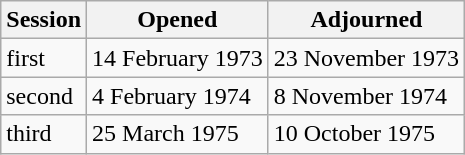<table class="wikitable">
<tr>
<th>Session</th>
<th>Opened</th>
<th>Adjourned</th>
</tr>
<tr>
<td>first</td>
<td>14 February 1973</td>
<td>23 November 1973</td>
</tr>
<tr>
<td>second</td>
<td>4 February 1974</td>
<td>8 November 1974</td>
</tr>
<tr>
<td>third</td>
<td>25 March 1975</td>
<td>10 October 1975</td>
</tr>
</table>
